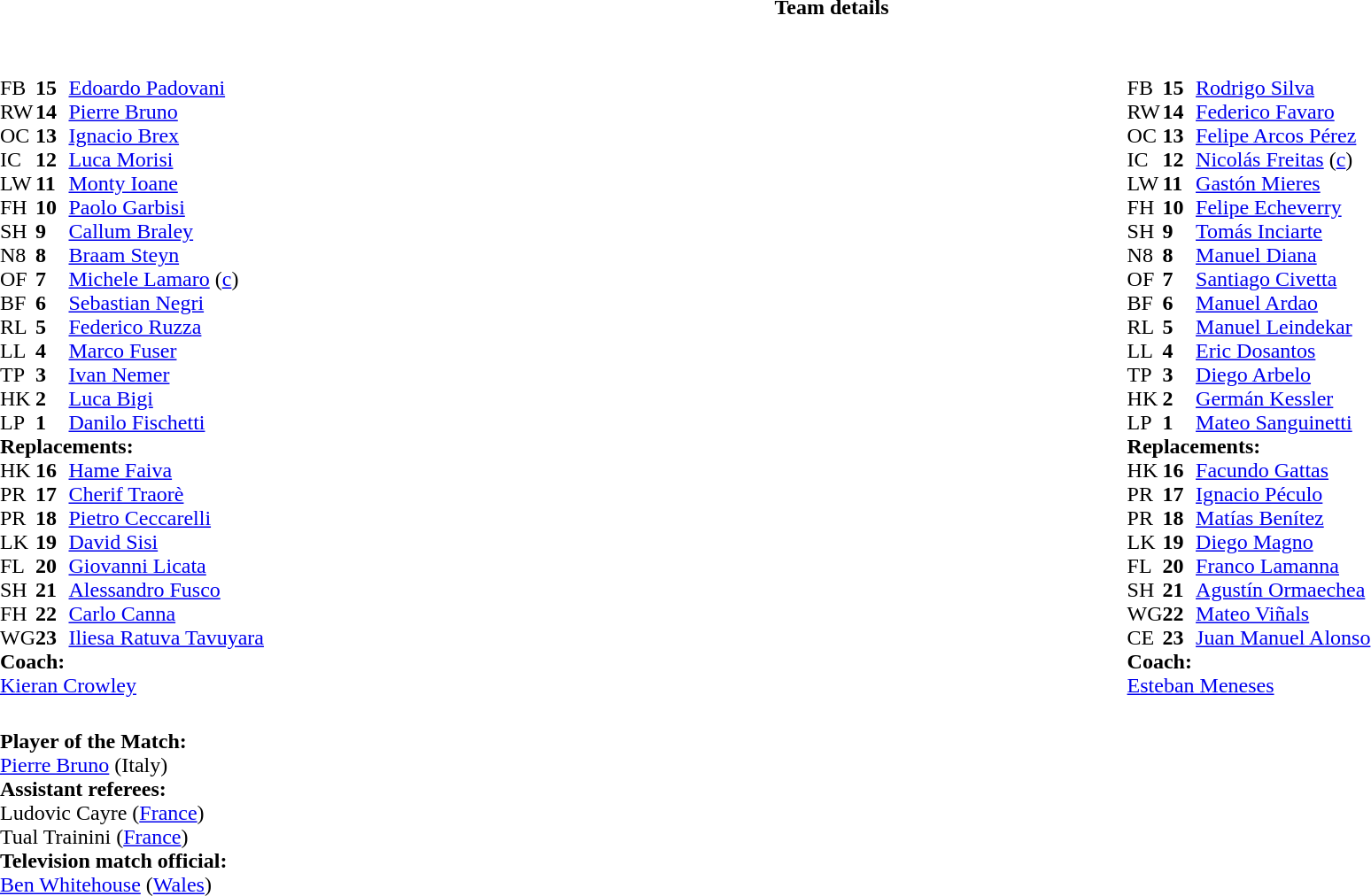<table border="0" style="width:100%;" class="collapsible collapsed">
<tr>
<th>Team details</th>
</tr>
<tr>
<td><br><table style="width:100%">
<tr>
<td style="vertical-align:top;width:50%"><br><table cellspacing="0" cellpadding="0">
<tr>
<th width="25"></th>
<th width="25"></th>
</tr>
<tr>
<td>FB</td>
<td><strong>15</strong></td>
<td><a href='#'>Edoardo Padovani</a></td>
</tr>
<tr>
<td>RW</td>
<td><strong>14</strong></td>
<td><a href='#'>Pierre Bruno</a></td>
<td></td>
<td></td>
</tr>
<tr>
<td>OC</td>
<td><strong>13</strong></td>
<td><a href='#'>Ignacio Brex</a></td>
</tr>
<tr>
<td>IC</td>
<td><strong>12</strong></td>
<td><a href='#'>Luca Morisi</a></td>
</tr>
<tr>
<td>LW</td>
<td><strong>11</strong></td>
<td><a href='#'>Monty Ioane</a></td>
</tr>
<tr>
<td>FH</td>
<td><strong>10</strong></td>
<td><a href='#'>Paolo Garbisi</a></td>
</tr>
<tr>
<td>SH</td>
<td><strong>9</strong></td>
<td><a href='#'>Callum Braley</a></td>
<td></td>
<td></td>
</tr>
<tr>
<td>N8</td>
<td><strong>8</strong></td>
<td><a href='#'>Braam Steyn</a></td>
</tr>
<tr>
<td>OF</td>
<td><strong>7</strong></td>
<td><a href='#'>Michele Lamaro</a> (<a href='#'>c</a>)</td>
</tr>
<tr>
<td>BF</td>
<td><strong>6</strong></td>
<td><a href='#'>Sebastian Negri</a></td>
<td></td>
<td></td>
</tr>
<tr>
<td>RL</td>
<td><strong>5</strong></td>
<td><a href='#'>Federico Ruzza</a></td>
</tr>
<tr>
<td>LL</td>
<td><strong>4</strong></td>
<td><a href='#'>Marco Fuser</a></td>
<td></td>
<td></td>
</tr>
<tr>
<td>TP</td>
<td><strong>3</strong></td>
<td><a href='#'>Ivan Nemer</a></td>
<td></td>
<td></td>
</tr>
<tr>
<td>HK</td>
<td><strong>2</strong></td>
<td><a href='#'>Luca Bigi</a></td>
<td></td>
<td></td>
</tr>
<tr>
<td>LP</td>
<td><strong>1</strong></td>
<td><a href='#'>Danilo Fischetti</a></td>
<td></td>
<td></td>
<td></td>
</tr>
<tr>
<td colspan="3"><strong>Replacements:</strong></td>
</tr>
<tr>
<td>HK</td>
<td><strong>16</strong></td>
<td><a href='#'>Hame Faiva</a></td>
<td></td>
<td></td>
</tr>
<tr>
<td>PR</td>
<td><strong>17</strong></td>
<td><a href='#'>Cherif Traorè</a></td>
<td></td>
<td></td>
<td></td>
</tr>
<tr>
<td>PR</td>
<td><strong>18</strong></td>
<td><a href='#'>Pietro Ceccarelli</a></td>
<td></td>
<td></td>
</tr>
<tr>
<td>LK</td>
<td><strong>19</strong></td>
<td><a href='#'>David Sisi</a></td>
<td></td>
<td></td>
</tr>
<tr>
<td>FL</td>
<td><strong>20</strong></td>
<td><a href='#'>Giovanni Licata</a></td>
<td></td>
<td></td>
</tr>
<tr>
<td>SH</td>
<td><strong>21</strong></td>
<td><a href='#'>Alessandro Fusco</a></td>
<td></td>
<td></td>
</tr>
<tr>
<td>FH</td>
<td><strong>22</strong></td>
<td><a href='#'>Carlo Canna</a></td>
</tr>
<tr>
<td>WG</td>
<td><strong>23</strong></td>
<td><a href='#'>Iliesa Ratuva Tavuyara</a></td>
<td></td>
<td></td>
</tr>
<tr>
<td colspan="3"><strong>Coach:</strong></td>
</tr>
<tr>
<td colspan="3"> <a href='#'>Kieran Crowley</a></td>
</tr>
</table>
</td>
<td style="vertical-align:top;width:50%"><br><table cellspacing="0" cellpadding="0" style="margin:auto">
<tr>
<th width="25"></th>
<th width="25"></th>
</tr>
<tr>
<td>FB</td>
<td><strong>15</strong></td>
<td><a href='#'>Rodrigo Silva</a></td>
<td></td>
<td></td>
<td></td>
</tr>
<tr>
<td>RW</td>
<td><strong>14</strong></td>
<td><a href='#'>Federico Favaro</a></td>
<td></td>
<td></td>
</tr>
<tr>
<td>OC</td>
<td><strong>13</strong></td>
<td><a href='#'>Felipe Arcos Pérez</a></td>
<td></td>
<td></td>
</tr>
<tr>
<td>IC</td>
<td><strong>12</strong></td>
<td><a href='#'>Nicolás Freitas</a> (<a href='#'>c</a>)</td>
</tr>
<tr>
<td>LW</td>
<td><strong>11</strong></td>
<td><a href='#'>Gastón Mieres</a></td>
<td></td>
<td></td>
<td></td>
</tr>
<tr>
<td>FH</td>
<td><strong>10</strong></td>
<td><a href='#'>Felipe Echeverry</a></td>
</tr>
<tr>
<td>SH</td>
<td><strong>9</strong></td>
<td><a href='#'>Tomás Inciarte</a></td>
<td></td>
</tr>
<tr>
<td>N8</td>
<td><strong>8</strong></td>
<td><a href='#'>Manuel Diana</a></td>
</tr>
<tr>
<td>OF</td>
<td><strong>7</strong></td>
<td><a href='#'>Santiago Civetta</a></td>
</tr>
<tr>
<td>BF</td>
<td><strong>6</strong></td>
<td><a href='#'>Manuel Ardao</a></td>
<td></td>
<td></td>
</tr>
<tr>
<td>RL</td>
<td><strong>5</strong></td>
<td><a href='#'>Manuel Leindekar</a></td>
<td></td>
<td></td>
</tr>
<tr>
<td>LL</td>
<td><strong>4</strong></td>
<td><a href='#'>Eric Dosantos</a></td>
</tr>
<tr>
<td>TP</td>
<td><strong>3</strong></td>
<td><a href='#'>Diego Arbelo</a></td>
<td></td>
<td></td>
</tr>
<tr>
<td>HK</td>
<td><strong>2</strong></td>
<td><a href='#'>Germán Kessler</a></td>
<td></td>
<td></td>
</tr>
<tr>
<td>LP</td>
<td><strong>1</strong></td>
<td><a href='#'>Mateo Sanguinetti</a></td>
<td></td>
<td></td>
</tr>
<tr>
<td colspan=3><strong>Replacements:</strong></td>
</tr>
<tr>
<td>HK</td>
<td><strong>16</strong></td>
<td><a href='#'>Facundo Gattas</a></td>
<td></td>
<td></td>
</tr>
<tr>
<td>PR</td>
<td><strong>17</strong></td>
<td><a href='#'>Ignacio Péculo</a></td>
<td></td>
<td></td>
</tr>
<tr>
<td>PR</td>
<td><strong>18</strong></td>
<td><a href='#'>Matías Benítez</a></td>
<td></td>
<td></td>
</tr>
<tr>
<td>LK</td>
<td><strong>19</strong></td>
<td><a href='#'>Diego Magno</a></td>
<td></td>
<td></td>
</tr>
<tr>
<td>FL</td>
<td><strong>20</strong></td>
<td><a href='#'>Franco Lamanna</a></td>
<td></td>
<td></td>
</tr>
<tr>
<td>SH</td>
<td><strong>21</strong></td>
<td><a href='#'>Agustín Ormaechea</a></td>
<td></td>
<td></td>
</tr>
<tr>
<td>WG</td>
<td><strong>22</strong></td>
<td><a href='#'>Mateo Viñals</a></td>
<td></td>
<td></td>
</tr>
<tr>
<td>CE</td>
<td><strong>23</strong></td>
<td><a href='#'>Juan Manuel Alonso</a></td>
<td></td>
<td></td>
</tr>
<tr>
<td colspan=3><strong>Coach:</strong></td>
</tr>
<tr>
<td colspan="4"> <a href='#'>Esteban Meneses</a></td>
</tr>
</table>
</td>
</tr>
</table>
<table style="width:100%">
<tr>
<td><br><strong>Player of the Match:</strong>
<br><a href='#'>Pierre Bruno</a> (Italy)<br><strong>Assistant referees:</strong>
<br>Ludovic Cayre (<a href='#'>France</a>)
<br>Tual Trainini (<a href='#'>France</a>)
<br><strong>Television match official:</strong>
<br><a href='#'>Ben Whitehouse</a> (<a href='#'>Wales</a>)</td>
</tr>
</table>
</td>
</tr>
</table>
